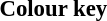<table style="font-size:95%; line-height:normal; margin-left:1.27em; max-width:1200px; padding:0;">
<tr>
<th style="text-align:left;">Colour key</th>
</tr>
<tr>
<td></td>
</tr>
<tr>
<td></td>
</tr>
<tr>
<td></td>
</tr>
</table>
